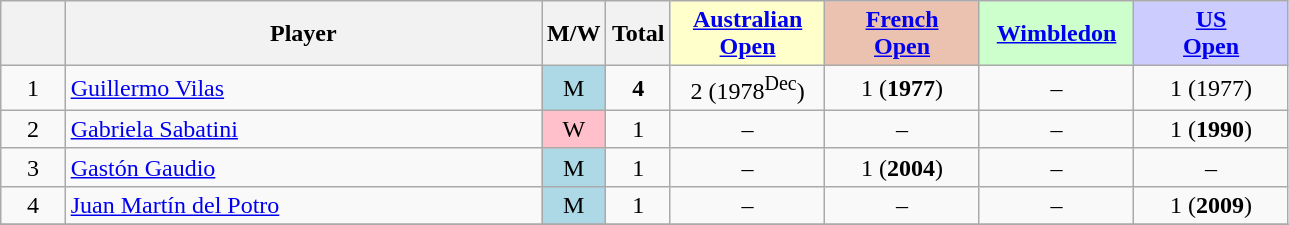<table class="wikitable mw-datatable sortable" style="text-align:center;">
<tr>
<th data-sort-type="number" width="5%"></th>
<th width="37%">Player</th>
<th width="5%">M/W</th>
<th data-sort-type="number" width="5%">Total</th>
<th style="background-color:#FFFFCC;" width="12%" data-sort-type="number"><a href='#'>Australian<br> Open</a></th>
<th style="background-color:#EBC2AF;" width="12%" data-sort-type="number"><a href='#'>French<br> Open</a></th>
<th style="background-color:#CCFFCC;" width="12%" data-sort-type="number"><a href='#'>Wimbledon</a></th>
<th style="background-color:#CCCCFF;" width="12%" data-sort-type="number"><a href='#'>US<br> Open</a></th>
</tr>
<tr>
<td>1</td>
<td style="text-align:left"><a href='#'>Guillermo Vilas</a></td>
<td style="background-color:lightblue;">M</td>
<td><strong>4</strong></td>
<td>2 (1978<sup>Dec</sup>)</td>
<td>1 (<strong>1977</strong>)</td>
<td>–</td>
<td>1 (1977)</td>
</tr>
<tr>
<td>2</td>
<td style="text-align:left"><a href='#'>Gabriela Sabatini</a></td>
<td style="background-color:pink;">W</td>
<td>1</td>
<td>–</td>
<td>–</td>
<td>–</td>
<td>1 (<strong>1990</strong>)</td>
</tr>
<tr>
<td>3</td>
<td style="text-align:left"><a href='#'>Gastón Gaudio</a></td>
<td style="background-color:lightblue;">M</td>
<td>1</td>
<td>–</td>
<td>1 (<strong>2004</strong>)</td>
<td>–</td>
<td>–</td>
</tr>
<tr>
<td>4</td>
<td style="text-align:left"><a href='#'>Juan Martín del Potro</a></td>
<td style="background-color:lightblue;">M</td>
<td>1</td>
<td>–</td>
<td>–</td>
<td>–</td>
<td>1 (<strong>2009</strong>)</td>
</tr>
<tr>
</tr>
</table>
